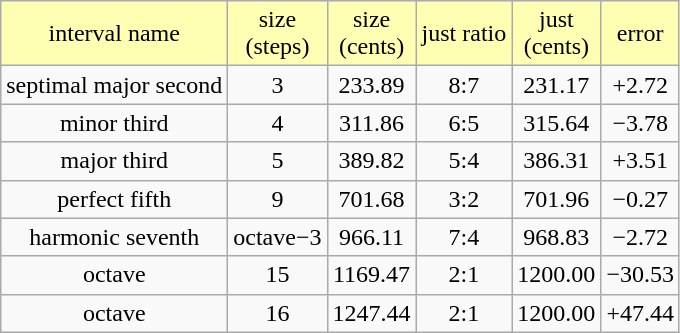<table class="wikitable">
<tr>
<td align=center bgcolor="#ffffb4">interval name</td>
<td align=center bgcolor="#ffffb4">size<br> (steps)</td>
<td align=center bgcolor="#ffffb4">size<br> (cents)</td>
<td align=center bgcolor="#ffffb4">just ratio</td>
<td align=center bgcolor="#ffffb4">just<br> (cents)</td>
<td align=center bgcolor="#ffffb4">error</td>
</tr>
<tr>
<td align=center>septimal major second</td>
<td align=center>3</td>
<td align=center>233.89</td>
<td align=center>8:7</td>
<td align=center>231.17</td>
<td align=center>+2.72</td>
</tr>
<tr>
<td align=center>minor third</td>
<td align=center>4</td>
<td align=center>311.86</td>
<td align=center>6:5</td>
<td align=center>315.64</td>
<td align=center>−3.78</td>
</tr>
<tr>
<td align=center>major third</td>
<td align=center>5</td>
<td align=center>389.82</td>
<td align=center>5:4</td>
<td align=center>386.31</td>
<td align=center>+3.51</td>
</tr>
<tr>
<td align=center>perfect fifth</td>
<td align=center>9</td>
<td align=center>701.68</td>
<td align=center>3:2</td>
<td align=center>701.96</td>
<td align=center>−0.27</td>
</tr>
<tr>
<td align=center>harmonic seventh</td>
<td align=center>octave−3</td>
<td align=center>966.11</td>
<td align=center>7:4</td>
<td align=center>968.83</td>
<td align=center>−2.72</td>
</tr>
<tr>
<td align=center>octave</td>
<td align=center>15</td>
<td align=center>1169.47</td>
<td align=center>2:1</td>
<td align=center>1200.00</td>
<td align=center>−30.53</td>
</tr>
<tr>
<td align=center>octave</td>
<td align=center>16</td>
<td align=center>1247.44</td>
<td align=center>2:1</td>
<td align=center>1200.00</td>
<td align=center>+47.44</td>
</tr>
</table>
